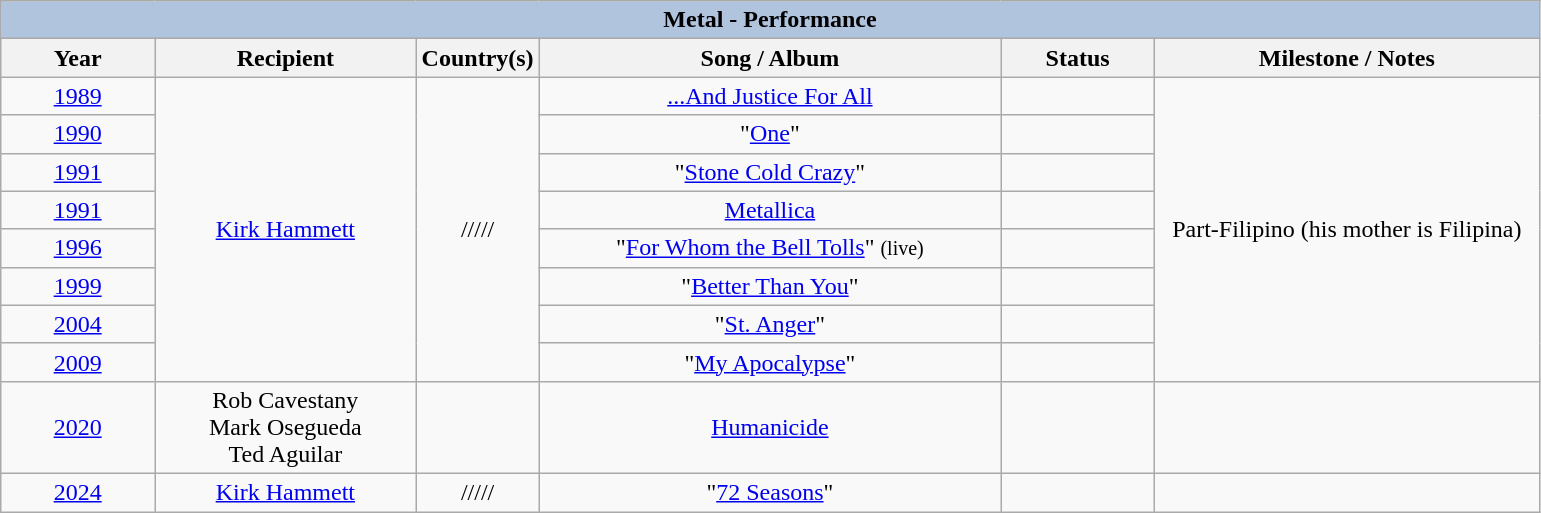<table class="wikitable" style="text-align: center">
<tr>
<th colspan="6" style="background:#B0C4DE;">Metal - Performance</th>
</tr>
<tr>
<th width="10%">Year</th>
<th width="17%">Recipient</th>
<th width="8%">Country(s)</th>
<th width="30%">Song / Album</th>
<th width="10%">Status</th>
<th width="25%">Milestone / Notes</th>
</tr>
<tr>
<td><a href='#'>1989</a><br></td>
<td rowspan="8"><a href='#'>Kirk Hammett</a></td>
<td rowspan="8">/////</td>
<td><a href='#'>...And Justice For All</a></td>
<td></td>
<td rowspan="8">Part-Filipino (his mother is Filipina)</td>
</tr>
<tr>
<td><a href='#'>1990</a><br></td>
<td>"<a href='#'>One</a>"</td>
<td></td>
</tr>
<tr>
<td><a href='#'>1991</a><br></td>
<td>"<a href='#'>Stone Cold Crazy</a>"</td>
<td></td>
</tr>
<tr>
<td><a href='#'>1991</a><br></td>
<td><a href='#'>Metallica</a></td>
<td></td>
</tr>
<tr>
<td><a href='#'>1996</a><br></td>
<td>"<a href='#'>For Whom the Bell Tolls</a>" <small>(live)</small></td>
<td></td>
</tr>
<tr>
<td><a href='#'>1999</a><br></td>
<td>"<a href='#'>Better Than You</a>"</td>
<td></td>
</tr>
<tr>
<td><a href='#'>2004</a><br></td>
<td>"<a href='#'>St. Anger</a>"</td>
<td></td>
</tr>
<tr>
<td><a href='#'>2009</a><br></td>
<td>"<a href='#'>My Apocalypse</a>"</td>
<td></td>
</tr>
<tr>
<td><a href='#'>2020</a><br></td>
<td>Rob Cavestany<br>Mark Osegueda<br>Ted Aguilar</td>
<td></td>
<td><a href='#'>Humanicide</a></td>
<td></td>
<td></td>
</tr>
<tr>
<td><a href='#'>2024</a><br></td>
<td><a href='#'>Kirk Hammett</a></td>
<td>/////</td>
<td>"<a href='#'>72 Seasons</a>"</td>
<td></td>
<td></td>
</tr>
</table>
